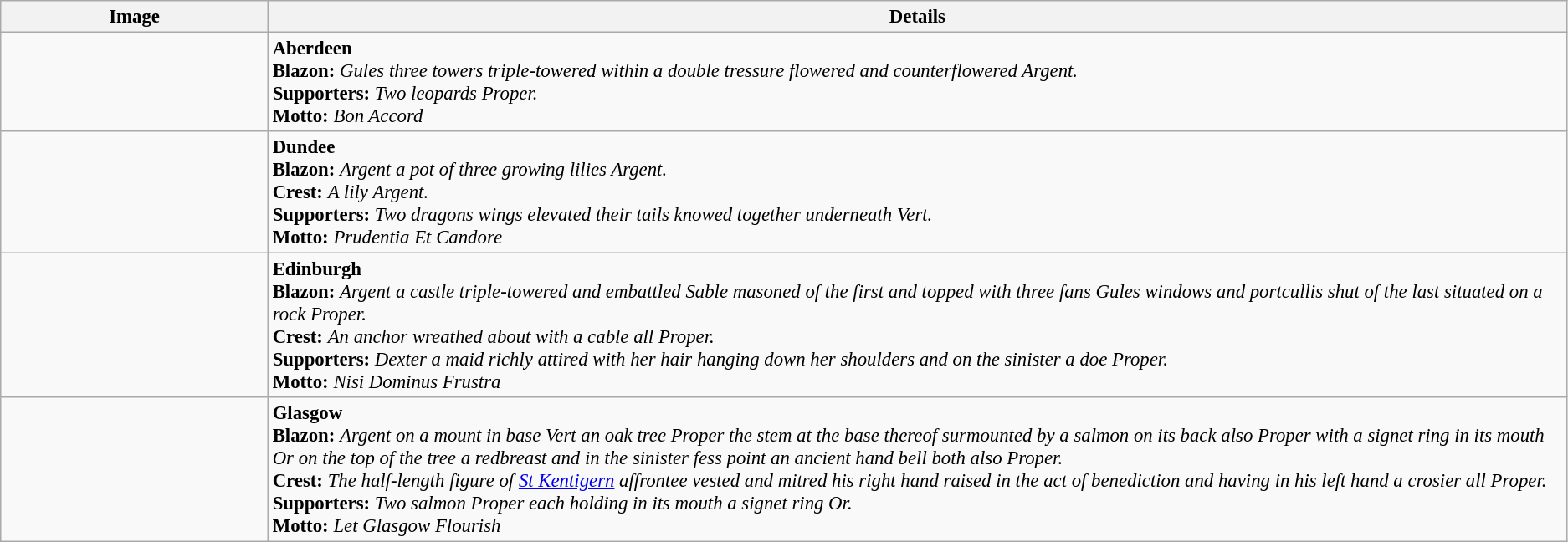<table class=wikitable style=font-size:95%>
<tr style="vertical-align:top; text-align:center;">
<th style="width:206px;">Image</th>
<th>Details</th>
</tr>
<tr valign=top>
<td align=center></td>
<td><strong>Aberdeen</strong><br><strong>Blazon:</strong> <em>Gules three towers triple-towered within a double tressure flowered and counterflowered Argent.</em><br>
<strong>Supporters:</strong> <em>Two leopards Proper.</em><br>
<strong>Motto:</strong> <em>Bon Accord</em></td>
</tr>
<tr valign=top>
<td align=center></td>
<td><strong>Dundee</strong><br><strong>Blazon:</strong> <em>Argent a pot of three growing lilies Argent.</em><br>
<strong>Crest:</strong> <em>A lily Argent.</em><br>
<strong>Supporters:</strong> <em>Two dragons wings elevated their tails knowed together underneath Vert.</em><br>
<strong>Motto:</strong> <em>Prudentia Et Candore</em></td>
</tr>
<tr valign=top>
<td align=center></td>
<td><strong>Edinburgh</strong><br><strong>Blazon:</strong> <em>Argent a castle triple-towered and embattled Sable masoned of the first and topped with three fans Gules windows and portcullis shut of the last situated on a rock Proper.</em><br>
<strong>Crest:</strong> <em>An anchor wreathed about with a cable all Proper.</em><br>
<strong>Supporters:</strong> <em>Dexter a maid richly attired with her hair hanging down her shoulders and on the sinister a doe Proper.</em><br>
<strong>Motto:</strong> <em>Nisi Dominus Frustra</em></td>
</tr>
<tr valign=top>
<td align=center></td>
<td><strong>Glasgow</strong><br><strong>Blazon:</strong> <em>Argent on a mount in base Vert an oak tree Proper the stem at the base thereof surmounted by a salmon on its back also Proper with a signet ring in its mouth Or on the top of the tree a redbreast and in the sinister fess point an ancient hand bell both also Proper.</em><br>
<strong>Crest:</strong> <em>The half-length figure of <a href='#'>St Kentigern</a> affrontee vested and mitred his right hand raised in the act of benediction and having in his left hand a crosier all Proper.</em><br>
<strong>Supporters:</strong> <em>Two salmon Proper each holding in its mouth a signet ring Or.</em><br>
<strong>Motto:</strong> <em>Let Glasgow Flourish</em></td>
</tr>
</table>
